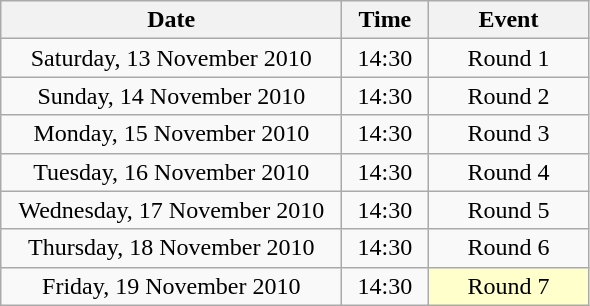<table class = "wikitable" style="text-align:center;">
<tr>
<th width=220>Date</th>
<th width=50>Time</th>
<th width=100>Event</th>
</tr>
<tr>
<td>Saturday, 13 November 2010</td>
<td>14:30</td>
<td>Round 1</td>
</tr>
<tr>
<td>Sunday, 14 November 2010</td>
<td>14:30</td>
<td>Round 2</td>
</tr>
<tr>
<td>Monday, 15 November 2010</td>
<td>14:30</td>
<td>Round 3</td>
</tr>
<tr>
<td>Tuesday, 16 November 2010</td>
<td>14:30</td>
<td>Round 4</td>
</tr>
<tr>
<td>Wednesday, 17 November 2010</td>
<td>14:30</td>
<td>Round 5</td>
</tr>
<tr>
<td>Thursday, 18 November 2010</td>
<td>14:30</td>
<td>Round 6</td>
</tr>
<tr>
<td>Friday, 19 November 2010</td>
<td>14:30</td>
<td style="background:#ffffcc;">Round 7</td>
</tr>
</table>
